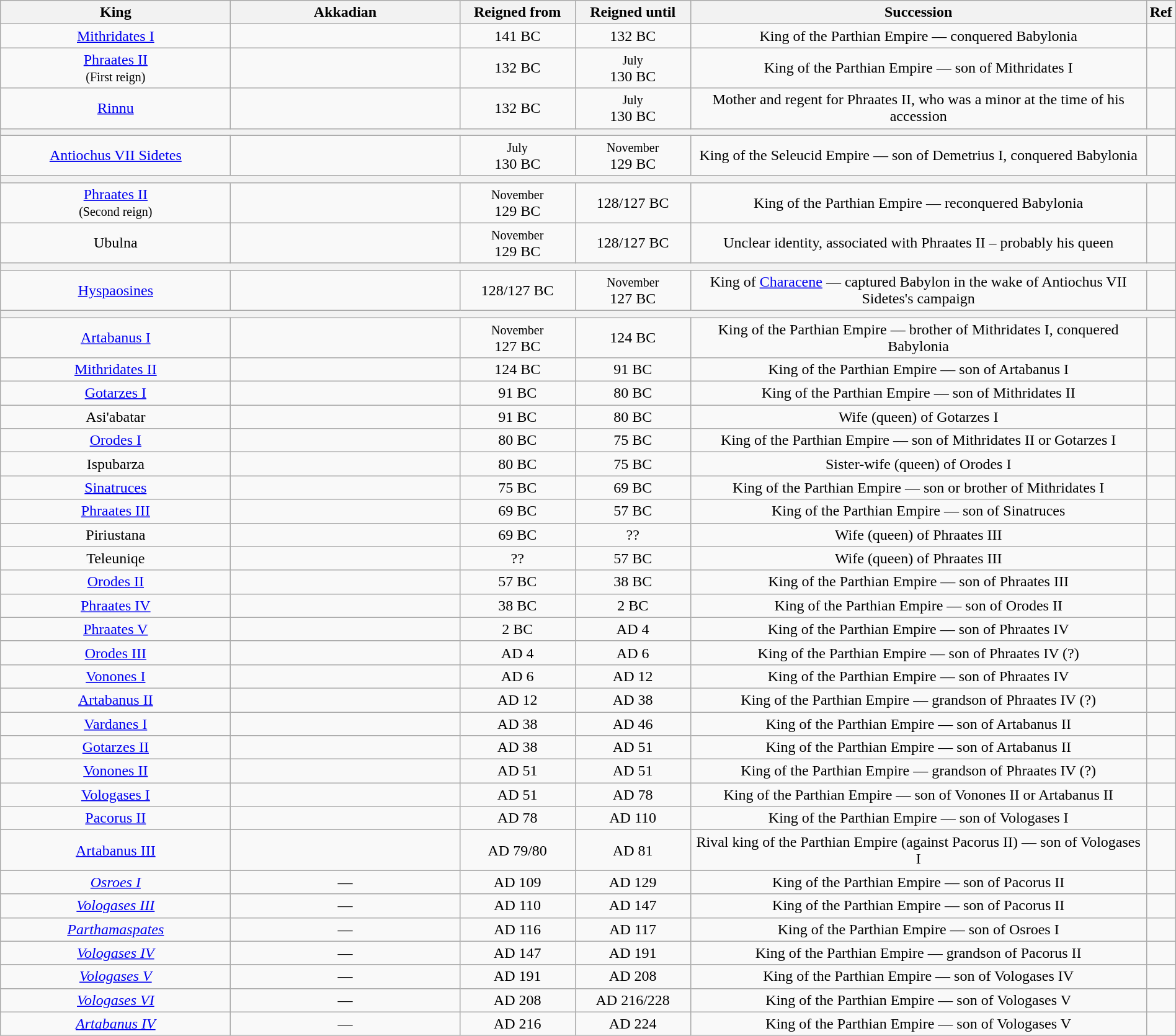<table class="wikitable" style="width:100%; text-align:center;">
<tr>
<th width="20%">King</th>
<th width="20%">Akkadian</th>
<th width="10%">Reigned from</th>
<th width="10%">Reigned until</th>
<th width="40%">Succession</th>
<th width="10%">Ref</th>
</tr>
<tr>
<td><a href='#'>Mithridates I</a></td>
<td><br><small></small></td>
<td>141 BC</td>
<td>132 BC</td>
<td>King of the Parthian Empire — conquered Babylonia</td>
<td></td>
</tr>
<tr>
<td><a href='#'>Phraates II</a><small><br>(First reign)</small></td>
<td><br><small></small></td>
<td>132 BC</td>
<td><small>July</small><br>130 BC</td>
<td>King of the Parthian Empire — son of Mithridates I</td>
<td></td>
</tr>
<tr>
<td><a href='#'>Rinnu</a></td>
<td><br><small></small></td>
<td>132 BC</td>
<td><small>July</small><br>130 BC</td>
<td>Mother and regent for Phraates II, who was a minor at the time of his accession</td>
<td></td>
</tr>
<tr>
<th colspan="6"></th>
</tr>
<tr>
<td><a href='#'>Antiochus VII Sidetes</a></td>
<td><br><small></small></td>
<td><small>July</small><br>130 BC</td>
<td><small>November</small><br>129 BC</td>
<td>King of the Seleucid Empire — son of Demetrius I, conquered Babylonia</td>
<td></td>
</tr>
<tr>
<th colspan="6"></th>
</tr>
<tr>
<td><a href='#'>Phraates II</a><small><br>(Second reign)</small></td>
<td><br><small></small></td>
<td><small>November</small><br>129 BC</td>
<td>128/127 BC</td>
<td>King of the Parthian Empire — reconquered Babylonia</td>
<td></td>
</tr>
<tr>
<td>Ubulna</td>
<td><br><small></small></td>
<td><small>November</small><br>129 BC</td>
<td>128/127 BC</td>
<td>Unclear identity, associated with Phraates II – probably his queen</td>
<td></td>
</tr>
<tr>
<th colspan="6"></th>
</tr>
<tr>
<td><a href='#'>Hyspaosines</a></td>
<td><br><small></small></td>
<td>128/127 BC</td>
<td><small>November</small><br>127 BC</td>
<td>King of <a href='#'>Characene</a> — captured Babylon in the wake of Antiochus VII Sidetes's campaign</td>
<td></td>
</tr>
<tr>
<th colspan="6"></th>
</tr>
<tr>
<td><a href='#'>Artabanus I</a></td>
<td><br><small></small></td>
<td><small>November</small><br>127 BC</td>
<td>124 BC</td>
<td>King of the Parthian Empire — brother of Mithridates I, conquered Babylonia</td>
<td></td>
</tr>
<tr>
<td><a href='#'>Mithridates II</a></td>
<td><br><small></small></td>
<td>124 BC</td>
<td>91 BC</td>
<td>King of the Parthian Empire — son of Artabanus I</td>
<td></td>
</tr>
<tr>
<td><a href='#'>Gotarzes I</a></td>
<td><br><small></small></td>
<td>91 BC</td>
<td>80 BC</td>
<td>King of the Parthian Empire — son of Mithridates II</td>
<td></td>
</tr>
<tr>
<td>Asi'abatar</td>
<td><br><small></small></td>
<td>91 BC</td>
<td>80 BC</td>
<td>Wife (queen) of Gotarzes I</td>
<td></td>
</tr>
<tr>
<td><a href='#'>Orodes I</a></td>
<td><br><small></small></td>
<td>80 BC</td>
<td>75 BC</td>
<td>King of the Parthian Empire — son of Mithridates II or Gotarzes I</td>
<td></td>
</tr>
<tr>
<td>Ispubarza</td>
<td><small></small></td>
<td>80 BC</td>
<td>75 BC</td>
<td>Sister-wife (queen) of Orodes I</td>
<td></td>
</tr>
<tr>
<td><a href='#'>Sinatruces</a></td>
<td><br><small></small></td>
<td>75 BC</td>
<td>69 BC</td>
<td>King of the Parthian Empire — son or brother of Mithridates I</td>
<td></td>
</tr>
<tr>
<td><a href='#'>Phraates III</a></td>
<td><br><small></small></td>
<td>69 BC</td>
<td>57 BC</td>
<td>King of the Parthian Empire — son of Sinatruces</td>
<td></td>
</tr>
<tr>
<td>Piriustana</td>
<td><small></small></td>
<td>69 BC</td>
<td>??</td>
<td>Wife (queen) of Phraates III</td>
<td></td>
</tr>
<tr>
<td>Teleuniqe</td>
<td><small></small></td>
<td>??</td>
<td>57 BC</td>
<td>Wife (queen) of Phraates III</td>
<td></td>
</tr>
<tr>
<td><a href='#'>Orodes II</a></td>
<td><br><small></small></td>
<td>57 BC</td>
<td>38 BC</td>
<td>King of the Parthian Empire — son of Phraates III</td>
<td></td>
</tr>
<tr>
<td><a href='#'>Phraates IV</a></td>
<td><br><small></small></td>
<td>38 BC</td>
<td>2 BC</td>
<td>King of the Parthian Empire — son of Orodes II</td>
<td></td>
</tr>
<tr>
<td><a href='#'>Phraates V</a></td>
<td><br><small></small></td>
<td>2 BC</td>
<td>AD 4</td>
<td>King of the Parthian Empire — son of Phraates IV</td>
<td></td>
</tr>
<tr>
<td><a href='#'>Orodes III</a></td>
<td><br><small></small></td>
<td>AD 4</td>
<td>AD 6</td>
<td>King of the Parthian Empire — son of Phraates IV (?)</td>
<td></td>
</tr>
<tr>
<td><a href='#'>Vonones I</a></td>
<td><br><small></small></td>
<td>AD 6</td>
<td>AD 12</td>
<td>King of the Parthian Empire — son of Phraates IV</td>
<td></td>
</tr>
<tr>
<td><a href='#'>Artabanus II</a></td>
<td><br><small></small></td>
<td>AD 12</td>
<td>AD 38</td>
<td>King of the Parthian Empire — grandson of Phraates IV (?)</td>
<td></td>
</tr>
<tr>
<td><a href='#'>Vardanes I</a></td>
<td><br><small></small></td>
<td>AD 38</td>
<td>AD 46</td>
<td>King of the Parthian Empire — son of Artabanus II</td>
<td></td>
</tr>
<tr>
<td><a href='#'>Gotarzes II</a></td>
<td><br><small></small></td>
<td>AD 38</td>
<td>AD 51</td>
<td>King of the Parthian Empire — son of Artabanus II</td>
<td></td>
</tr>
<tr>
<td><a href='#'>Vonones II</a></td>
<td><br><small></small></td>
<td>AD 51</td>
<td>AD 51</td>
<td>King of the Parthian Empire — grandson of Phraates IV (?)</td>
<td></td>
</tr>
<tr>
<td><a href='#'>Vologases I</a></td>
<td><br><small></small></td>
<td>AD 51</td>
<td>AD 78</td>
<td>King of the Parthian Empire — son of Vonones II or Artabanus II</td>
<td></td>
</tr>
<tr>
<td><a href='#'>Pacorus II</a></td>
<td><br><small></small></td>
<td>AD 78</td>
<td>AD 110</td>
<td>King of the Parthian Empire — son of Vologases I</td>
<td></td>
</tr>
<tr>
<td><a href='#'>Artabanus III</a></td>
<td><br><small></small></td>
<td>AD 79/80</td>
<td>AD 81</td>
<td>Rival king of the Parthian Empire (against Pacorus II) — son of Vologases I</td>
<td></td>
</tr>
<tr>
<td><em><a href='#'>Osroes I</a></em></td>
<td>—<br></td>
<td>AD 109</td>
<td>AD 129</td>
<td>King of the Parthian Empire — son of Pacorus II</td>
<td></td>
</tr>
<tr>
<td><em><a href='#'>Vologases III</a></em></td>
<td>—<br></td>
<td>AD 110</td>
<td>AD 147</td>
<td>King of the Parthian Empire — son of Pacorus II</td>
<td></td>
</tr>
<tr>
<td><a href='#'><em>Parthamaspates</em></a></td>
<td>—<br></td>
<td>AD 116</td>
<td>AD 117</td>
<td>King of the Parthian Empire — son of Osroes I</td>
<td></td>
</tr>
<tr>
<td><em><a href='#'>Vologases IV</a></em></td>
<td>—<br></td>
<td>AD 147</td>
<td>AD 191</td>
<td>King of the Parthian Empire — grandson of Pacorus II</td>
<td></td>
</tr>
<tr>
<td><em><a href='#'>Vologases V</a></em></td>
<td>—<br></td>
<td>AD 191</td>
<td>AD 208</td>
<td>King of the Parthian Empire — son of Vologases IV</td>
<td></td>
</tr>
<tr>
<td><em><a href='#'>Vologases VI</a></em></td>
<td>—<br></td>
<td>AD 208</td>
<td>AD 216/228</td>
<td>King of the Parthian Empire — son of Vologases V</td>
<td></td>
</tr>
<tr>
<td><a href='#'><em>Artabanus IV</em></a></td>
<td>—<br></td>
<td>AD 216</td>
<td>AD 224</td>
<td>King of the Parthian Empire — son of Vologases V</td>
<td></td>
</tr>
</table>
